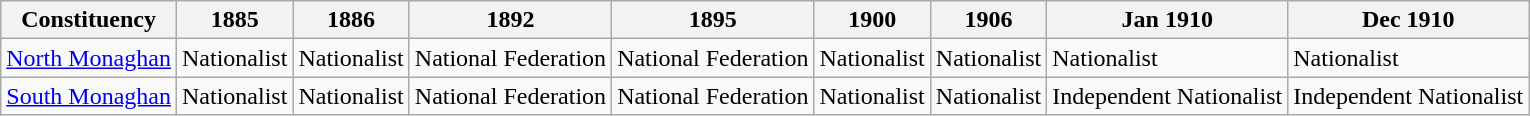<table class="wikitable sortable">
<tr>
<th>Constituency</th>
<th>1885</th>
<th>1886</th>
<th>1892</th>
<th>1895</th>
<th>1900</th>
<th>1906</th>
<th>Jan 1910</th>
<th>Dec 1910</th>
</tr>
<tr>
<td><a href='#'>North Monaghan</a></td>
<td bgcolor=>Nationalist</td>
<td bgcolor=>Nationalist</td>
<td bgcolor=>National Federation</td>
<td bgcolor=>National Federation</td>
<td bgcolor=>Nationalist</td>
<td bgcolor=>Nationalist</td>
<td bgcolor=>Nationalist</td>
<td bgcolor=>Nationalist</td>
</tr>
<tr>
<td><a href='#'>South Monaghan</a></td>
<td bgcolor=>Nationalist</td>
<td bgcolor=>Nationalist</td>
<td bgcolor=>National Federation</td>
<td bgcolor=>National Federation</td>
<td bgcolor=>Nationalist</td>
<td bgcolor=>Nationalist</td>
<td bgcolor=>Independent Nationalist</td>
<td bgcolor=>Independent Nationalist</td>
</tr>
</table>
